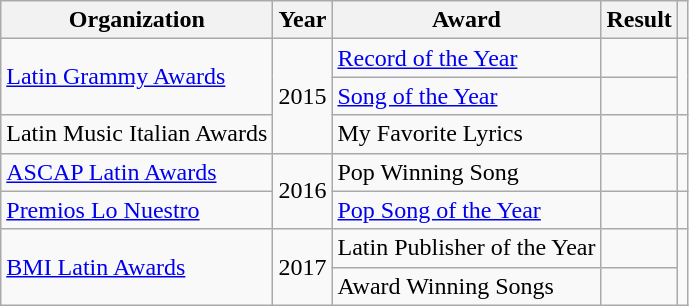<table class="wikitable sortable plainrowheaders">
<tr>
<th scope="col">Organization</th>
<th scope="col">Year</th>
<th scope="col">Award</th>
<th scope="col">Result</th>
<th class="unsortable"></th>
</tr>
<tr>
<td rowspan="2"><a href='#'>Latin Grammy Awards</a></td>
<td rowspan=3>2015</td>
<td><a href='#'>Record of the Year</a></td>
<td></td>
<td rowspan="2" align="center"></td>
</tr>
<tr>
<td><a href='#'>Song of the Year</a></td>
<td></td>
</tr>
<tr>
<td>Latin Music Italian Awards</td>
<td>My Favorite Lyrics</td>
<td></td>
<td align="center"></td>
</tr>
<tr>
<td><a href='#'>ASCAP Latin Awards</a></td>
<td rowspan="2">2016</td>
<td>Pop Winning Song</td>
<td></td>
<td align="center"></td>
</tr>
<tr>
<td><a href='#'>Premios Lo Nuestro</a></td>
<td><a href='#'>Pop Song of the Year</a></td>
<td></td>
<td align="center"></td>
</tr>
<tr>
<td rowspan="2"><a href='#'>BMI Latin Awards</a></td>
<td rowspan="2">2017</td>
<td>Latin Publisher of the Year</td>
<td></td>
<td rowspan="2" align="center"></td>
</tr>
<tr>
<td>Award Winning Songs</td>
<td></td>
</tr>
</table>
